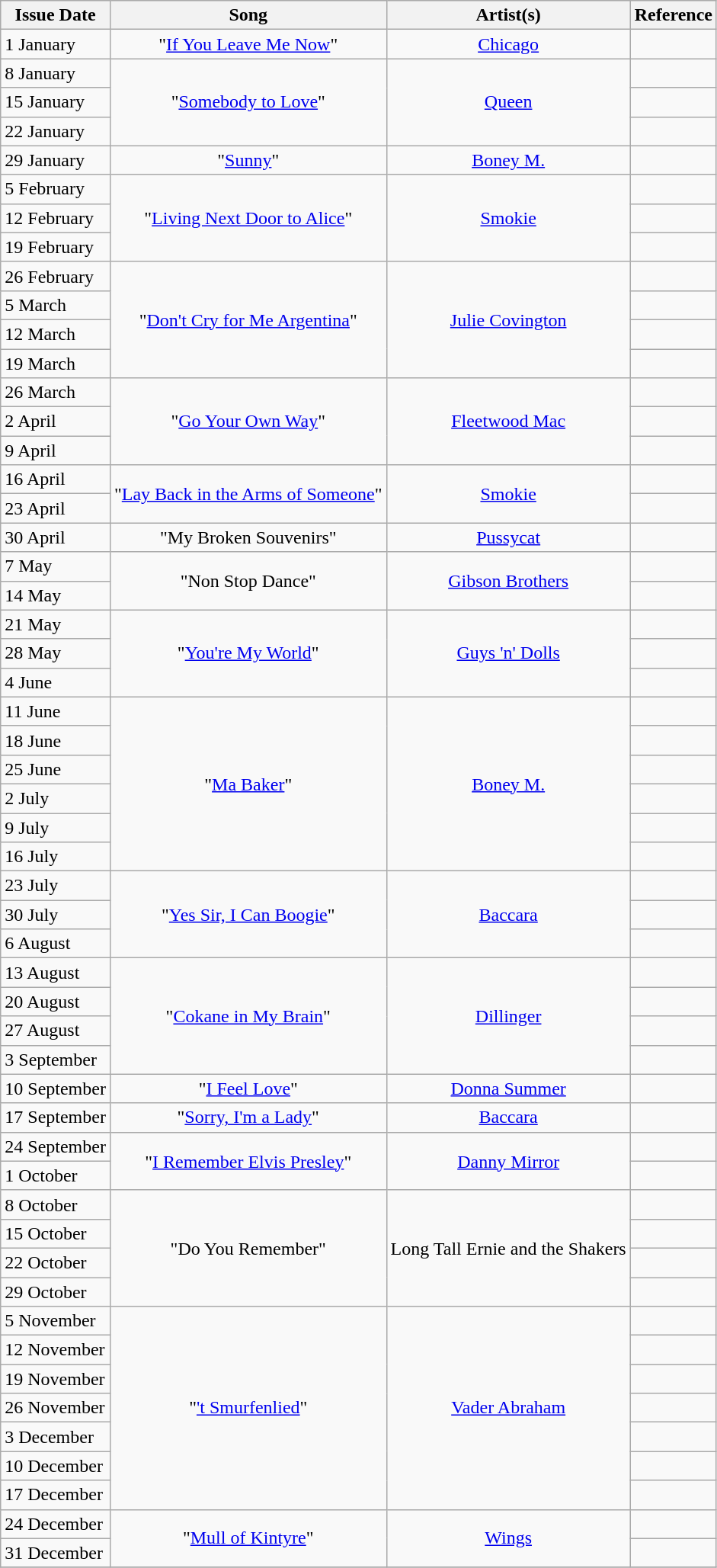<table class="wikitable">
<tr>
<th align="center">Issue Date</th>
<th align="center">Song</th>
<th align="center">Artist(s)</th>
<th align="center">Reference</th>
</tr>
<tr>
<td>1 January</td>
<td align="center">"<a href='#'>If You Leave Me Now</a>"</td>
<td align="center"><a href='#'>Chicago</a></td>
<td align="center"></td>
</tr>
<tr>
<td>8 January</td>
<td align="center" rowspan="3">"<a href='#'>Somebody to Love</a>"</td>
<td align="center" rowspan="3"><a href='#'>Queen</a></td>
<td align="center"></td>
</tr>
<tr>
<td>15 January</td>
<td align="center"></td>
</tr>
<tr>
<td>22 January</td>
<td align="center"></td>
</tr>
<tr>
<td>29 January</td>
<td align="center">"<a href='#'>Sunny</a>"</td>
<td align="center"><a href='#'>Boney M.</a></td>
<td align="center"></td>
</tr>
<tr>
<td>5 February</td>
<td align="center" rowspan="3">"<a href='#'>Living Next Door to Alice</a>"</td>
<td align="center" rowspan="3"><a href='#'>Smokie</a></td>
<td align="center"></td>
</tr>
<tr>
<td>12 February</td>
<td align="center"></td>
</tr>
<tr>
<td>19 February</td>
<td align="center"></td>
</tr>
<tr>
<td>26 February</td>
<td align="center" rowspan="4">"<a href='#'>Don't Cry for Me Argentina</a>"</td>
<td align="center" rowspan="4"><a href='#'>Julie Covington</a></td>
<td align="center"></td>
</tr>
<tr>
<td>5 March</td>
<td align="center"></td>
</tr>
<tr>
<td>12 March</td>
<td align="center"></td>
</tr>
<tr>
<td>19 March</td>
<td align="center"></td>
</tr>
<tr>
<td>26 March</td>
<td align="center" rowspan="3">"<a href='#'>Go Your Own Way</a>"</td>
<td align="center" rowspan="3"><a href='#'>Fleetwood Mac</a></td>
<td align="center"></td>
</tr>
<tr>
<td>2 April</td>
<td align="center"></td>
</tr>
<tr>
<td>9 April</td>
<td align="center"></td>
</tr>
<tr>
<td>16 April</td>
<td align="center" rowspan="2">"<a href='#'>Lay Back in the Arms of Someone</a>"</td>
<td align="center" rowspan="2"><a href='#'>Smokie</a></td>
<td align="center"></td>
</tr>
<tr>
<td>23 April</td>
<td align="center"></td>
</tr>
<tr>
<td>30 April</td>
<td align="center">"My Broken Souvenirs"</td>
<td align="center"><a href='#'>Pussycat</a></td>
<td align="center"></td>
</tr>
<tr>
<td>7 May</td>
<td align="center" rowspan="2">"Non Stop Dance"</td>
<td align="center" rowspan="2"><a href='#'>Gibson Brothers</a></td>
<td align="center"></td>
</tr>
<tr>
<td>14 May</td>
<td align="center"></td>
</tr>
<tr>
<td>21 May</td>
<td align="center" rowspan="3">"<a href='#'>You're My World</a>"</td>
<td align="center" rowspan="3"><a href='#'>Guys 'n' Dolls</a></td>
<td align="center"></td>
</tr>
<tr>
<td>28 May</td>
<td align="center"></td>
</tr>
<tr>
<td>4 June</td>
<td align="center"></td>
</tr>
<tr>
<td>11 June</td>
<td align="center" rowspan="6">"<a href='#'>Ma Baker</a>"</td>
<td align="center" rowspan="6"><a href='#'>Boney M.</a></td>
<td align="center"></td>
</tr>
<tr>
<td>18 June</td>
<td align="center"></td>
</tr>
<tr>
<td>25 June</td>
<td align="center"></td>
</tr>
<tr>
<td>2 July</td>
<td align="center"></td>
</tr>
<tr>
<td>9 July</td>
<td align="center"></td>
</tr>
<tr>
<td>16 July</td>
<td align="center"></td>
</tr>
<tr>
<td>23 July</td>
<td align="center" rowspan="3">"<a href='#'>Yes Sir, I Can Boogie</a>"</td>
<td align="center" rowspan="3"><a href='#'>Baccara</a></td>
<td align="center"></td>
</tr>
<tr>
<td>30 July</td>
<td align="center"></td>
</tr>
<tr>
<td>6 August</td>
<td align="center"></td>
</tr>
<tr>
<td>13 August</td>
<td align="center" rowspan="4">"<a href='#'>Cokane in My Brain</a>"</td>
<td align="center" rowspan="4"><a href='#'>Dillinger</a></td>
<td align="center"></td>
</tr>
<tr>
<td>20 August</td>
<td align="center"></td>
</tr>
<tr>
<td>27 August</td>
<td align="center"></td>
</tr>
<tr>
<td>3 September</td>
<td align="center"></td>
</tr>
<tr>
<td>10 September</td>
<td align="center">"<a href='#'>I Feel Love</a>"</td>
<td align="center"><a href='#'>Donna Summer</a></td>
<td align="center"></td>
</tr>
<tr>
<td>17 September</td>
<td align="center">"<a href='#'>Sorry, I'm a Lady</a>"</td>
<td align="center"><a href='#'>Baccara</a></td>
<td align="center"></td>
</tr>
<tr>
<td>24 September</td>
<td align="center" rowspan="2">"<a href='#'>I Remember Elvis Presley</a>"</td>
<td align="center" rowspan="2"><a href='#'>Danny Mirror</a></td>
<td align="center"></td>
</tr>
<tr>
<td>1 October</td>
<td align="center"></td>
</tr>
<tr>
<td>8 October</td>
<td align="center" rowspan="4">"Do You Remember"</td>
<td align="center" rowspan="4">Long Tall Ernie and the Shakers</td>
<td align="center"></td>
</tr>
<tr>
<td>15 October</td>
<td align="center"></td>
</tr>
<tr>
<td>22 October</td>
<td align="center"></td>
</tr>
<tr>
<td>29 October</td>
<td align="center"></td>
</tr>
<tr>
<td>5 November</td>
<td align="center" rowspan="7">"<a href='#'>'t Smurfenlied</a>"</td>
<td align="center" rowspan="7"><a href='#'>Vader Abraham</a></td>
<td align="center"></td>
</tr>
<tr>
<td>12 November</td>
<td align="center"></td>
</tr>
<tr>
<td>19 November</td>
<td align="center"></td>
</tr>
<tr>
<td>26 November</td>
<td align="center"></td>
</tr>
<tr>
<td>3 December</td>
<td align="center"></td>
</tr>
<tr>
<td>10 December</td>
<td align="center"></td>
</tr>
<tr>
<td>17 December</td>
<td align="center"></td>
</tr>
<tr>
<td>24 December</td>
<td align="center" rowspan="2">"<a href='#'>Mull of Kintyre</a>"</td>
<td align="center" rowspan="2"><a href='#'>Wings</a></td>
<td align="center"></td>
</tr>
<tr>
<td>31 December</td>
<td align="center"></td>
</tr>
<tr>
</tr>
</table>
